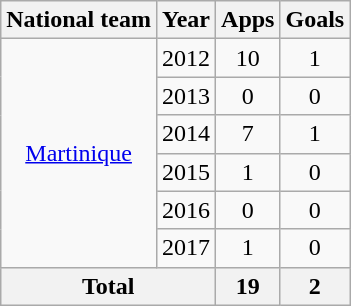<table class="wikitable" style="text-align:center">
<tr>
<th>National team</th>
<th>Year</th>
<th>Apps</th>
<th>Goals</th>
</tr>
<tr>
<td rowspan="6"><a href='#'>Martinique</a></td>
<td>2012</td>
<td>10</td>
<td>1</td>
</tr>
<tr>
<td>2013</td>
<td>0</td>
<td>0</td>
</tr>
<tr>
<td>2014</td>
<td>7</td>
<td>1</td>
</tr>
<tr>
<td>2015</td>
<td>1</td>
<td>0</td>
</tr>
<tr>
<td>2016</td>
<td>0</td>
<td>0</td>
</tr>
<tr>
<td>2017</td>
<td>1</td>
<td>0</td>
</tr>
<tr>
<th colspan=2>Total</th>
<th>19</th>
<th>2</th>
</tr>
</table>
